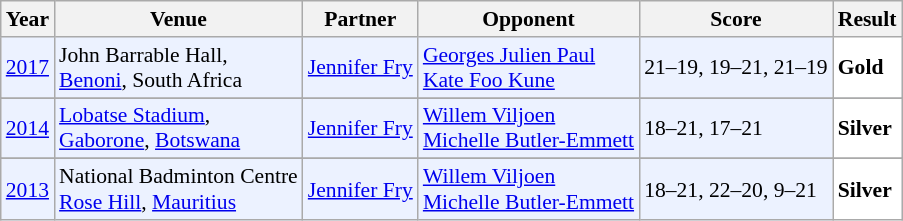<table class="sortable wikitable" style="font-size: 90%;">
<tr>
<th>Year</th>
<th>Venue</th>
<th>Partner</th>
<th>Opponent</th>
<th>Score</th>
<th>Result</th>
</tr>
<tr style="background:#ECF2FF">
<td align="center"><a href='#'>2017</a></td>
<td align="left">John Barrable Hall,<br><a href='#'>Benoni</a>, South Africa</td>
<td align="left"> <a href='#'>Jennifer Fry</a></td>
<td align="left"> <a href='#'>Georges Julien Paul</a> <br>  <a href='#'>Kate Foo Kune</a></td>
<td align="left">21–19, 19–21, 21–19</td>
<td style="text-align:left; background:white"> <strong>Gold</strong></td>
</tr>
<tr>
</tr>
<tr style="background:#ECF2FF">
<td align="center"><a href='#'>2014</a></td>
<td align="left"><a href='#'>Lobatse Stadium</a>,<br><a href='#'>Gaborone</a>, <a href='#'>Botswana</a></td>
<td align="left"> <a href='#'>Jennifer Fry</a></td>
<td align="left"> <a href='#'>Willem Viljoen</a> <br>  <a href='#'>Michelle Butler-Emmett</a></td>
<td align="left">18–21, 17–21</td>
<td style="text-align:left; background:white"> <strong>Silver</strong></td>
</tr>
<tr>
</tr>
<tr style="background:#ECF2FF">
<td style="text-align:center;"><a href='#'>2013</a></td>
<td style="text-align:left;">National Badminton Centre<br><a href='#'>Rose Hill</a>, <a href='#'>Mauritius</a></td>
<td align="left"> <a href='#'>Jennifer Fry</a></td>
<td align="left"> <a href='#'>Willem Viljoen</a> <br>  <a href='#'>Michelle Butler-Emmett</a></td>
<td align="left">18–21, 22–20, 9–21</td>
<td style="text-align:left; background:white"> <strong>Silver</strong></td>
</tr>
</table>
